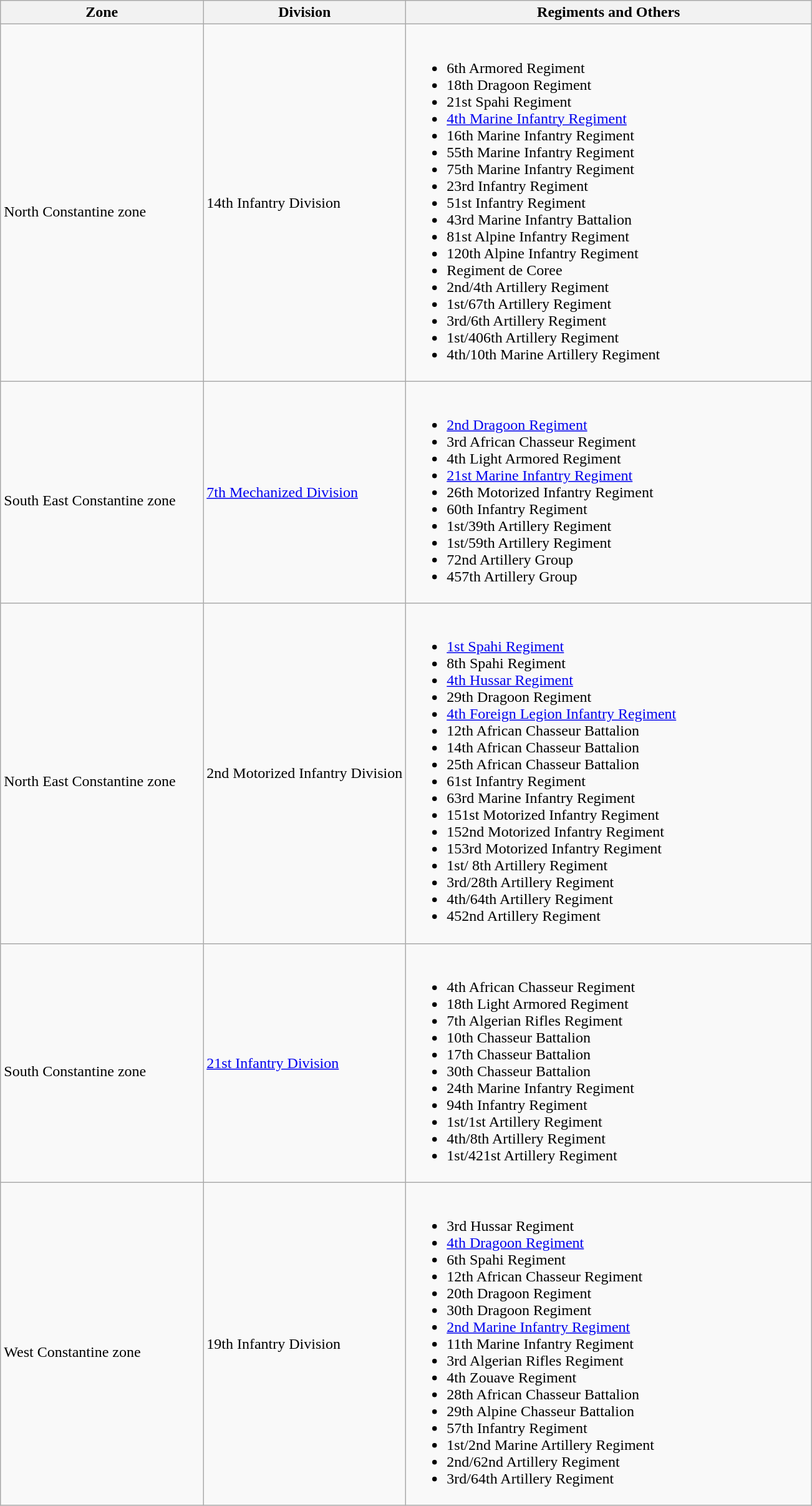<table class="wikitable">
<tr>
<th width=25%>Zone</th>
<th width=25%>Division</th>
<th>Regiments and Others</th>
</tr>
<tr>
<td rowspan=1><br>North Constantine zone</td>
<td>14th Infantry Division</td>
<td><br><ul><li>6th Armored Regiment</li><li>18th Dragoon Regiment</li><li>21st Spahi Regiment</li><li><a href='#'>4th Marine Infantry Regiment</a></li><li>16th Marine Infantry Regiment</li><li>55th Marine Infantry Regiment</li><li>75th Marine Infantry Regiment</li><li>23rd Infantry Regiment</li><li>51st Infantry Regiment</li><li>43rd Marine Infantry Battalion</li><li>81st Alpine Infantry Regiment</li><li>120th Alpine Infantry Regiment</li><li>Regiment de Coree</li><li>2nd/4th Artillery Regiment</li><li>1st/67th Artillery Regiment</li><li>3rd/6th Artillery Regiment</li><li>1st/406th Artillery Regiment</li><li>4th/10th Marine Artillery Regiment</li></ul></td>
</tr>
<tr>
<td rowspan=1><br>South East Constantine zone</td>
<td><a href='#'>7th Mechanized Division</a></td>
<td><br><ul><li><a href='#'>2nd Dragoon Regiment</a></li><li>3rd African Chasseur Regiment</li><li>4th Light Armored Regiment</li><li><a href='#'>21st Marine Infantry Regiment</a></li><li>26th Motorized Infantry Regiment</li><li>60th Infantry Regiment</li><li>1st/39th Artillery Regiment</li><li>1st/59th Artillery Regiment</li><li>72nd Artillery Group</li><li>457th Artillery Group</li></ul></td>
</tr>
<tr>
<td rowspan=1><br>North East Constantine zone</td>
<td>2nd Motorized Infantry Division</td>
<td><br><ul><li><a href='#'>1st Spahi Regiment</a></li><li>8th Spahi Regiment</li><li><a href='#'>4th Hussar Regiment</a></li><li>29th Dragoon Regiment</li><li><a href='#'>4th Foreign Legion Infantry Regiment</a></li><li>12th African Chasseur Battalion</li><li>14th African Chasseur Battalion</li><li>25th African Chasseur Battalion</li><li>61st Infantry Regiment</li><li>63rd Marine Infantry Regiment</li><li>151st Motorized Infantry Regiment</li><li>152nd Motorized Infantry Regiment</li><li>153rd Motorized Infantry Regiment</li><li>1st/ 8th Artillery Regiment</li><li>3rd/28th Artillery Regiment</li><li>4th/64th Artillery Regiment</li><li>452nd Artillery Regiment</li></ul></td>
</tr>
<tr>
<td rowspan=1><br>South Constantine zone</td>
<td><a href='#'>21st Infantry Division</a></td>
<td><br><ul><li>4th African Chasseur Regiment</li><li>18th Light Armored Regiment</li><li>7th Algerian Rifles Regiment</li><li>10th Chasseur Battalion</li><li>17th Chasseur Battalion</li><li>30th Chasseur Battalion</li><li>24th Marine Infantry Regiment</li><li>94th Infantry Regiment</li><li>1st/1st Artillery Regiment</li><li>4th/8th Artillery Regiment</li><li>1st/421st Artillery Regiment</li></ul></td>
</tr>
<tr>
<td rowspan=1><br>West Constantine zone</td>
<td>19th Infantry Division</td>
<td><br><ul><li>3rd Hussar Regiment</li><li><a href='#'>4th Dragoon Regiment</a></li><li>6th Spahi Regiment</li><li>12th African Chasseur Regiment</li><li>20th Dragoon Regiment</li><li>30th Dragoon Regiment</li><li><a href='#'>2nd Marine Infantry Regiment</a></li><li>11th Marine Infantry Regiment</li><li>3rd Algerian Rifles Regiment</li><li>4th Zouave Regiment</li><li>28th African Chasseur Battalion</li><li>29th Alpine Chasseur Battalion</li><li>57th Infantry Regiment</li><li>1st/2nd Marine Artillery Regiment</li><li>2nd/62nd Artillery Regiment</li><li>3rd/64th Artillery Regiment</li></ul></td>
</tr>
</table>
